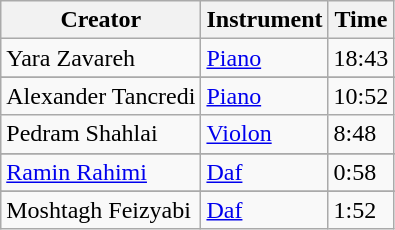<table class="wikitable">
<tr>
<th>Creator</th>
<th>Instrument</th>
<th>Time</th>
</tr>
<tr>
<td>Yara Zavareh</td>
<td><a href='#'>Piano</a></td>
<td>18:43</td>
</tr>
<tr>
</tr>
<tr>
<td>Alexander Tancredi</td>
<td><a href='#'>Piano</a></td>
<td>10:52</td>
</tr>
<tr>
<td>Pedram Shahlai</td>
<td><a href='#'>Violon</a></td>
<td>8:48</td>
</tr>
<tr>
</tr>
<tr>
<td><a href='#'>Ramin Rahimi</a></td>
<td><a href='#'>Daf</a></td>
<td>0:58</td>
</tr>
<tr>
</tr>
<tr>
<td>Moshtagh Feizyabi</td>
<td><a href='#'>Daf</a></td>
<td>1:52</td>
</tr>
</table>
